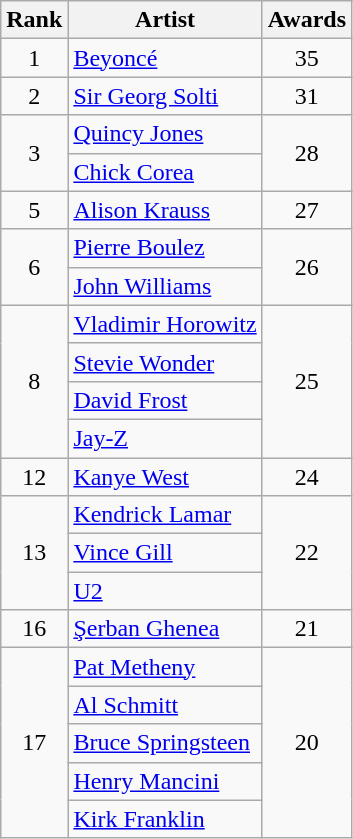<table class="wikitable" style="text-align: center; cellpadding: 2;">
<tr>
<th>Rank</th>
<th>Artist</th>
<th>Awards</th>
</tr>
<tr k>
<td rowspan="1">1</td>
<td style="text-align: left;"><a href='#'>Beyoncé</a></td>
<td rowspan="1">35</td>
</tr>
<tr>
<td>2</td>
<td style="text-align: left;"><a href='#'>Sir Georg Solti</a></td>
<td rowspan="1">31</td>
</tr>
<tr>
<td rowspan="2">3</td>
<td style="text-align: left;"><a href='#'>Quincy Jones</a></td>
<td rowspan="2">28</td>
</tr>
<tr>
<td style="text-align: left;"><a href='#'>Chick Corea</a></td>
</tr>
<tr>
<td>5</td>
<td style="text-align: left;"><a href='#'>Alison Krauss</a></td>
<td>27</td>
</tr>
<tr>
<td rowspan="2">6</td>
<td style="text-align: left;"><a href='#'>Pierre Boulez</a></td>
<td rowspan="2">26</td>
</tr>
<tr>
<td style="text-align: left;"><a href='#'>John Williams</a></td>
</tr>
<tr>
<td rowspan="4">8</td>
<td style="text-align: left;"><a href='#'>Vladimir Horowitz</a></td>
<td rowspan="4">25</td>
</tr>
<tr>
<td style="text-align: left;"><a href='#'>Stevie Wonder</a></td>
</tr>
<tr>
<td style="text-align: left;"><a href='#'>David Frost</a></td>
</tr>
<tr>
<td style="text-align: left;"><a href='#'>Jay-Z</a></td>
</tr>
<tr>
<td rowspan="1">12</td>
<td style="text-align: left;"><a href='#'>Kanye West</a></td>
<td rowspan="1">24</td>
</tr>
<tr>
<td rowspan="3">13</td>
<td style="text-align: left;"><a href='#'>Kendrick Lamar</a></td>
<td rowspan="3">22</td>
</tr>
<tr>
<td style="text-align: left;"><a href='#'>Vince Gill</a></td>
</tr>
<tr>
<td style="text-align: left;"><a href='#'>U2</a></td>
</tr>
<tr>
<td>16</td>
<td style="text-align: left;"><a href='#'>Şerban Ghenea</a></td>
<td>21</td>
</tr>
<tr>
<td rowspan="5">17</td>
<td style="text-align: left;"><a href='#'>Pat Metheny</a></td>
<td rowspan="5">20</td>
</tr>
<tr>
<td style="text-align: left;"><a href='#'>Al Schmitt</a></td>
</tr>
<tr>
<td style="text-align: left;"><a href='#'>Bruce Springsteen</a></td>
</tr>
<tr>
<td style="text-align: left;"><a href='#'>Henry Mancini</a></td>
</tr>
<tr>
<td style="text-align: left;"><a href='#'>Kirk Franklin</a></td>
</tr>
</table>
